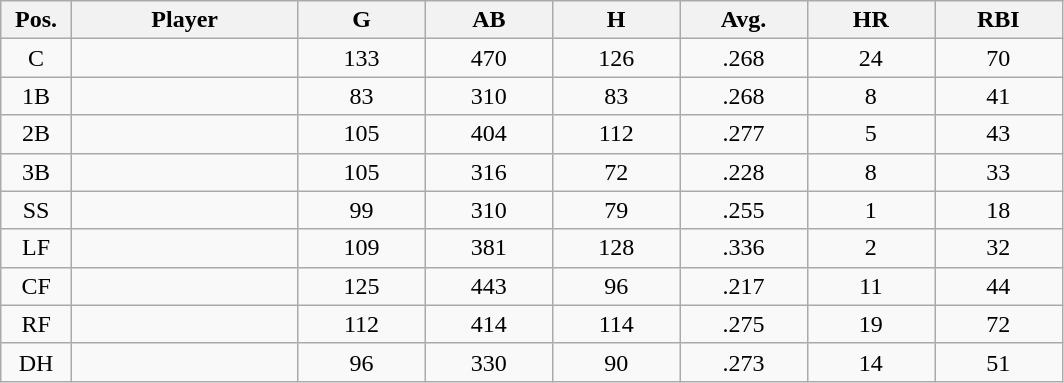<table class="wikitable sortable">
<tr>
<th bgcolor="#DDDDFF" width="5%">Pos.</th>
<th bgcolor="#DDDDFF" width="16%">Player</th>
<th bgcolor="#DDDDFF" width="9%">G</th>
<th bgcolor="#DDDDFF" width="9%">AB</th>
<th bgcolor="#DDDDFF" width="9%">H</th>
<th bgcolor="#DDDDFF" width="9%">Avg.</th>
<th bgcolor="#DDDDFF" width="9%">HR</th>
<th bgcolor="#DDDDFF" width="9%">RBI</th>
</tr>
<tr align="center">
<td>C</td>
<td></td>
<td>133</td>
<td>470</td>
<td>126</td>
<td>.268</td>
<td>24</td>
<td>70</td>
</tr>
<tr align="center">
<td>1B</td>
<td></td>
<td>83</td>
<td>310</td>
<td>83</td>
<td>.268</td>
<td>8</td>
<td>41</td>
</tr>
<tr align="center">
<td>2B</td>
<td></td>
<td>105</td>
<td>404</td>
<td>112</td>
<td>.277</td>
<td>5</td>
<td>43</td>
</tr>
<tr align="center">
<td>3B</td>
<td></td>
<td>105</td>
<td>316</td>
<td>72</td>
<td>.228</td>
<td>8</td>
<td>33</td>
</tr>
<tr align="center">
<td>SS</td>
<td></td>
<td>99</td>
<td>310</td>
<td>79</td>
<td>.255</td>
<td>1</td>
<td>18</td>
</tr>
<tr align="center">
<td>LF</td>
<td></td>
<td>109</td>
<td>381</td>
<td>128</td>
<td>.336</td>
<td>2</td>
<td>32</td>
</tr>
<tr align="center">
<td>CF</td>
<td></td>
<td>125</td>
<td>443</td>
<td>96</td>
<td>.217</td>
<td>11</td>
<td>44</td>
</tr>
<tr align="center">
<td>RF</td>
<td></td>
<td>112</td>
<td>414</td>
<td>114</td>
<td>.275</td>
<td>19</td>
<td>72</td>
</tr>
<tr align="center">
<td>DH</td>
<td></td>
<td>96</td>
<td>330</td>
<td>90</td>
<td>.273</td>
<td>14</td>
<td>51</td>
</tr>
</table>
